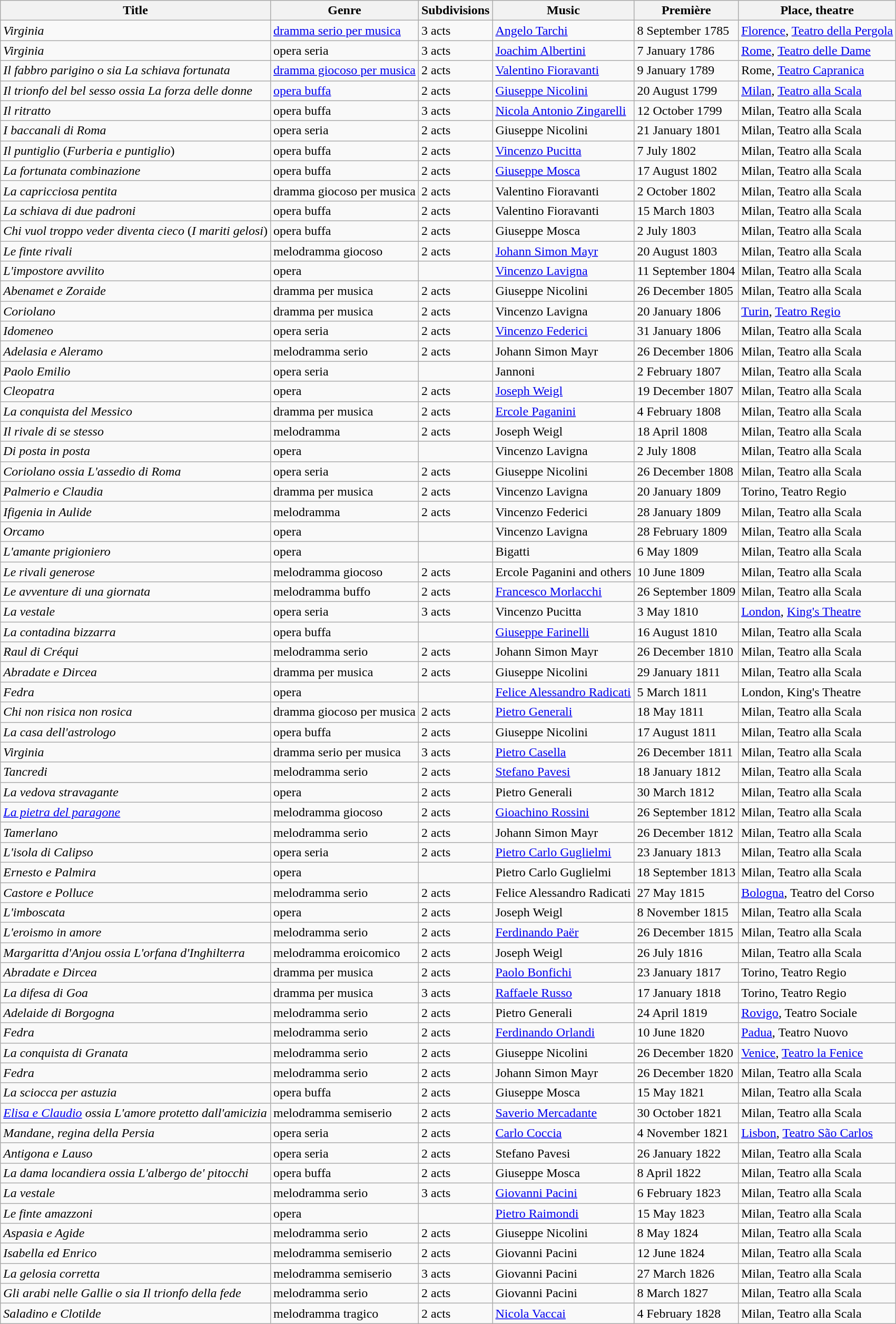<table class="wikitable sortable">
<tr>
<th>Title</th>
<th>Genre</th>
<th>Subdivisions</th>
<th>Music</th>
<th>Première</th>
<th>Place, theatre</th>
</tr>
<tr>
<td><em>Virginia</em></td>
<td><a href='#'>dramma serio per musica</a></td>
<td>3 acts</td>
<td><a href='#'>Angelo Tarchi</a></td>
<td>8 September 1785</td>
<td><a href='#'>Florence</a>, <a href='#'>Teatro della Pergola</a></td>
</tr>
<tr>
<td><em>Virginia</em></td>
<td>opera seria</td>
<td>3 acts</td>
<td><a href='#'>Joachim Albertini</a></td>
<td>7 January 1786</td>
<td><a href='#'>Rome</a>, <a href='#'>Teatro delle Dame</a></td>
</tr>
<tr>
<td><em>Il fabbro parigino o sia La schiava fortunata</em></td>
<td><a href='#'>dramma giocoso per musica</a></td>
<td>2 acts</td>
<td><a href='#'>Valentino Fioravanti</a></td>
<td>9 January 1789</td>
<td>Rome, <a href='#'>Teatro Capranica</a></td>
</tr>
<tr>
<td><em>Il trionfo del bel sesso ossia La forza delle donne</em></td>
<td><a href='#'>opera buffa</a></td>
<td>2 acts</td>
<td><a href='#'>Giuseppe Nicolini</a></td>
<td>20 August 1799</td>
<td><a href='#'>Milan</a>, <a href='#'>Teatro alla Scala</a></td>
</tr>
<tr>
<td><em>Il ritratto</em></td>
<td>opera buffa</td>
<td>3 acts</td>
<td><a href='#'>Nicola Antonio Zingarelli</a></td>
<td>12 October 1799</td>
<td>Milan, Teatro alla Scala</td>
</tr>
<tr>
<td><em>I baccanali di Roma</em></td>
<td>opera seria</td>
<td>2 acts</td>
<td>Giuseppe Nicolini</td>
<td>21 January 1801</td>
<td>Milan, Teatro alla Scala</td>
</tr>
<tr>
<td><em>Il puntiglio</em> (<em>Furberia e puntiglio</em>)</td>
<td>opera buffa</td>
<td>2 acts</td>
<td><a href='#'>Vincenzo Pucitta</a></td>
<td>7 July 1802</td>
<td>Milan, Teatro alla Scala</td>
</tr>
<tr>
<td><em>La fortunata combinazione</em></td>
<td>opera buffa</td>
<td>2 acts</td>
<td><a href='#'>Giuseppe Mosca</a></td>
<td>17 August 1802</td>
<td>Milan, Teatro alla Scala</td>
</tr>
<tr>
<td><em>La capricciosa pentita</em></td>
<td>dramma giocoso per musica</td>
<td>2 acts</td>
<td>Valentino Fioravanti</td>
<td>2 October 1802</td>
<td>Milan, Teatro alla Scala</td>
</tr>
<tr>
<td><em>La schiava di due padroni</em></td>
<td>opera buffa</td>
<td>2 acts</td>
<td>Valentino Fioravanti</td>
<td>15 March 1803</td>
<td>Milan, Teatro alla Scala</td>
</tr>
<tr>
<td><em>Chi vuol troppo veder diventa cieco</em> (<em>I mariti gelosi</em>)</td>
<td>opera buffa</td>
<td>2 acts</td>
<td>Giuseppe Mosca</td>
<td>2 July 1803</td>
<td>Milan, Teatro alla Scala</td>
</tr>
<tr>
<td><em>Le finte rivali</em></td>
<td>melodramma giocoso</td>
<td>2 acts</td>
<td><a href='#'>Johann Simon Mayr</a></td>
<td>20 August 1803</td>
<td>Milan, Teatro alla Scala</td>
</tr>
<tr>
<td><em>L'impostore avvilito</em></td>
<td>opera</td>
<td></td>
<td><a href='#'>Vincenzo Lavigna</a></td>
<td>11 September 1804</td>
<td>Milan, Teatro alla Scala</td>
</tr>
<tr>
<td><em>Abenamet e Zoraide</em></td>
<td>dramma per musica</td>
<td>2 acts</td>
<td>Giuseppe Nicolini</td>
<td>26 December 1805</td>
<td>Milan, Teatro alla Scala</td>
</tr>
<tr>
<td><em>Coriolano</em></td>
<td>dramma per musica</td>
<td>2 acts</td>
<td>Vincenzo Lavigna</td>
<td>20 January 1806</td>
<td><a href='#'>Turin</a>, <a href='#'>Teatro Regio</a></td>
</tr>
<tr>
<td><em>Idomeneo</em></td>
<td>opera seria</td>
<td>2 acts</td>
<td><a href='#'>Vincenzo Federici</a></td>
<td>31 January 1806</td>
<td>Milan, Teatro alla Scala</td>
</tr>
<tr>
<td><em>Adelasia e Aleramo</em></td>
<td>melodramma serio</td>
<td>2 acts</td>
<td>Johann Simon Mayr</td>
<td>26 December 1806</td>
<td>Milan, Teatro alla Scala</td>
</tr>
<tr>
<td><em>Paolo Emilio</em></td>
<td>opera seria</td>
<td></td>
<td>Jannoni</td>
<td>2 February 1807</td>
<td>Milan, Teatro alla Scala</td>
</tr>
<tr>
<td><em>Cleopatra</em></td>
<td>opera</td>
<td>2 acts</td>
<td><a href='#'>Joseph Weigl</a></td>
<td>19 December 1807</td>
<td>Milan, Teatro alla Scala</td>
</tr>
<tr>
<td><em>La conquista del Messico</em></td>
<td>dramma per musica</td>
<td>2 acts</td>
<td><a href='#'>Ercole Paganini</a></td>
<td>4 February 1808</td>
<td>Milan, Teatro alla Scala</td>
</tr>
<tr>
<td><em>Il rivale di se stesso</em></td>
<td>melodramma</td>
<td>2 acts</td>
<td>Joseph Weigl</td>
<td>18 April 1808</td>
<td>Milan, Teatro alla Scala</td>
</tr>
<tr>
<td><em>Di posta in posta</em></td>
<td>opera</td>
<td></td>
<td>Vincenzo Lavigna</td>
<td>2 July 1808</td>
<td>Milan, Teatro alla Scala</td>
</tr>
<tr>
<td><em>Coriolano ossia L'assedio di Roma</em></td>
<td>opera seria</td>
<td>2 acts</td>
<td>Giuseppe Nicolini</td>
<td>26 December 1808</td>
<td>Milan, Teatro alla Scala</td>
</tr>
<tr>
<td><em>Palmerio e Claudia</em></td>
<td>dramma per musica</td>
<td>2 acts</td>
<td>Vincenzo Lavigna</td>
<td>20 January 1809</td>
<td>Torino, Teatro Regio</td>
</tr>
<tr>
<td><em>Ifigenia in Aulide</em></td>
<td>melodramma</td>
<td>2 acts</td>
<td>Vincenzo Federici</td>
<td>28 January 1809</td>
<td>Milan, Teatro alla Scala</td>
</tr>
<tr>
<td><em>Orcamo</em></td>
<td>opera</td>
<td></td>
<td>Vincenzo Lavigna</td>
<td>28 February 1809</td>
<td>Milan, Teatro alla Scala</td>
</tr>
<tr>
<td><em>L'amante prigioniero</em></td>
<td>opera</td>
<td></td>
<td>Bigatti</td>
<td>6 May 1809</td>
<td>Milan, Teatro alla Scala</td>
</tr>
<tr>
<td><em>Le rivali generose</em></td>
<td>melodramma giocoso</td>
<td>2 acts</td>
<td>Ercole Paganini and others</td>
<td>10 June 1809</td>
<td>Milan, Teatro alla Scala</td>
</tr>
<tr>
<td><em>Le avventure di una giornata</em></td>
<td>melodramma buffo</td>
<td>2 acts</td>
<td><a href='#'>Francesco Morlacchi</a></td>
<td>26 September 1809</td>
<td>Milan, Teatro alla Scala</td>
</tr>
<tr>
<td><em>La vestale</em></td>
<td>opera seria</td>
<td>3 acts</td>
<td>Vincenzo Pucitta</td>
<td>3 May 1810</td>
<td><a href='#'>London</a>, <a href='#'>King's Theatre</a></td>
</tr>
<tr>
<td><em>La contadina bizzarra</em></td>
<td>opera buffa</td>
<td></td>
<td><a href='#'>Giuseppe Farinelli</a></td>
<td>16 August 1810</td>
<td>Milan, Teatro alla Scala</td>
</tr>
<tr>
<td><em>Raul di Créqui</em></td>
<td>melodramma serio</td>
<td>2 acts</td>
<td>Johann Simon Mayr</td>
<td>26 December 1810</td>
<td>Milan, Teatro alla Scala</td>
</tr>
<tr>
<td><em>Abradate e Dircea</em></td>
<td>dramma per musica</td>
<td>2 acts</td>
<td>Giuseppe Nicolini</td>
<td>29 January 1811</td>
<td>Milan, Teatro alla Scala</td>
</tr>
<tr>
<td><em>Fedra</em></td>
<td>opera</td>
<td></td>
<td><a href='#'>Felice Alessandro Radicati</a></td>
<td>5 March 1811</td>
<td>London,  King's Theatre</td>
</tr>
<tr>
<td><em>Chi non risica non rosica</em></td>
<td>dramma giocoso per musica</td>
<td>2 acts</td>
<td><a href='#'>Pietro Generali</a></td>
<td>18 May 1811</td>
<td>Milan, Teatro alla Scala</td>
</tr>
<tr>
<td><em>La casa dell'astrologo</em></td>
<td>opera buffa</td>
<td>2 acts</td>
<td>Giuseppe Nicolini</td>
<td>17 August 1811</td>
<td>Milan, Teatro alla Scala</td>
</tr>
<tr>
<td><em>Virginia</em></td>
<td>dramma serio per musica</td>
<td>3 acts</td>
<td><a href='#'>Pietro Casella</a></td>
<td>26 December 1811</td>
<td>Milan, Teatro alla Scala</td>
</tr>
<tr>
<td><em>Tancredi</em></td>
<td>melodramma serio</td>
<td>2 acts</td>
<td><a href='#'>Stefano Pavesi</a></td>
<td>18 January 1812</td>
<td>Milan, Teatro alla Scala</td>
</tr>
<tr>
<td><em>La vedova stravagante</em></td>
<td>opera</td>
<td>2 acts</td>
<td>Pietro Generali</td>
<td>30 March 1812</td>
<td>Milan, Teatro alla Scala</td>
</tr>
<tr>
<td><em><a href='#'>La pietra del paragone</a></em></td>
<td>melodramma giocoso</td>
<td>2 acts</td>
<td><a href='#'>Gioachino Rossini</a></td>
<td>26 September 1812</td>
<td>Milan, Teatro alla Scala</td>
</tr>
<tr>
<td><em>Tamerlano</em></td>
<td>melodramma serio</td>
<td>2 acts</td>
<td>Johann Simon Mayr</td>
<td>26 December 1812</td>
<td>Milan, Teatro alla Scala</td>
</tr>
<tr>
<td><em>L'isola di Calipso</em></td>
<td>opera seria</td>
<td>2 acts</td>
<td><a href='#'>Pietro Carlo Guglielmi</a></td>
<td>23 January 1813</td>
<td>Milan, Teatro alla Scala</td>
</tr>
<tr>
<td><em>Ernesto e Palmira</em></td>
<td>opera</td>
<td></td>
<td>Pietro Carlo Guglielmi</td>
<td>18 September 1813</td>
<td>Milan, Teatro alla Scala</td>
</tr>
<tr>
<td><em>Castore e Polluce</em></td>
<td>melodramma serio</td>
<td>2 acts</td>
<td>Felice Alessandro Radicati</td>
<td>27 May 1815</td>
<td><a href='#'>Bologna</a>, Teatro del Corso</td>
</tr>
<tr>
<td><em>L'imboscata</em></td>
<td>opera</td>
<td>2 acts</td>
<td>Joseph Weigl</td>
<td>8 November 1815</td>
<td>Milan, Teatro alla Scala</td>
</tr>
<tr>
<td><em>L'eroismo in amore</em></td>
<td>melodramma serio</td>
<td>2 acts</td>
<td><a href='#'>Ferdinando Paër</a></td>
<td>26 December 1815</td>
<td>Milan, Teatro alla Scala</td>
</tr>
<tr>
<td><em>Margaritta d'Anjou ossia L'orfana d'Inghilterra</em></td>
<td>melodramma eroicomico</td>
<td>2 acts</td>
<td>Joseph Weigl</td>
<td>26 July 1816</td>
<td>Milan, Teatro alla Scala</td>
</tr>
<tr>
<td><em>Abradate e Dircea</em></td>
<td>dramma per musica</td>
<td>2 acts</td>
<td><a href='#'>Paolo Bonfichi</a></td>
<td>23 January 1817</td>
<td>Torino, Teatro Regio</td>
</tr>
<tr>
<td><em>La difesa di Goa</em></td>
<td>dramma per musica</td>
<td>3 acts</td>
<td><a href='#'>Raffaele Russo</a></td>
<td>17 January 1818</td>
<td>Torino, Teatro Regio</td>
</tr>
<tr>
<td><em>Adelaide di Borgogna</em></td>
<td>melodramma serio</td>
<td>2 acts</td>
<td>Pietro Generali</td>
<td>24 April 1819</td>
<td><a href='#'>Rovigo</a>, Teatro Sociale</td>
</tr>
<tr>
<td><em>Fedra</em></td>
<td>melodramma serio</td>
<td>2 acts</td>
<td><a href='#'>Ferdinando Orlandi</a></td>
<td>10 June 1820</td>
<td><a href='#'>Padua</a>, Teatro Nuovo</td>
</tr>
<tr>
<td><em>La conquista di Granata</em></td>
<td>melodramma serio</td>
<td>2 acts</td>
<td>Giuseppe Nicolini</td>
<td>26 December 1820</td>
<td><a href='#'>Venice</a>, <a href='#'>Teatro la Fenice</a></td>
</tr>
<tr>
<td><em>Fedra</em></td>
<td>melodramma serio</td>
<td>2 acts</td>
<td>Johann Simon Mayr</td>
<td>26 December 1820</td>
<td>Milan, Teatro alla Scala</td>
</tr>
<tr>
<td><em>La sciocca per astuzia</em></td>
<td>opera buffa</td>
<td>2 acts</td>
<td>Giuseppe Mosca</td>
<td>15 May 1821</td>
<td>Milan, Teatro alla Scala</td>
</tr>
<tr>
<td><em><a href='#'>Elisa e Claudio</a> ossia L'amore protetto dall'amicizia</em></td>
<td>melodramma semiserio</td>
<td>2 acts</td>
<td><a href='#'>Saverio Mercadante</a></td>
<td>30 October 1821</td>
<td>Milan, Teatro alla Scala</td>
</tr>
<tr>
<td><em>Mandane, regina della Persia</em></td>
<td>opera seria</td>
<td>2 acts</td>
<td><a href='#'>Carlo Coccia</a></td>
<td>4 November 1821</td>
<td><a href='#'>Lisbon</a>, <a href='#'>Teatro São Carlos</a></td>
</tr>
<tr>
<td><em>Antigona e Lauso</em></td>
<td>opera seria</td>
<td>2 acts</td>
<td>Stefano Pavesi</td>
<td>26 January 1822</td>
<td>Milan, Teatro alla Scala</td>
</tr>
<tr>
<td><em>La dama locandiera ossia L'albergo de' pitocchi</em></td>
<td>opera buffa</td>
<td>2 acts</td>
<td>Giuseppe Mosca</td>
<td>8 April 1822</td>
<td>Milan, Teatro alla Scala</td>
</tr>
<tr>
<td><em>La vestale</em></td>
<td>melodramma serio</td>
<td>3 acts</td>
<td><a href='#'>Giovanni Pacini</a></td>
<td>6 February 1823</td>
<td>Milan, Teatro alla Scala</td>
</tr>
<tr>
<td><em>Le finte amazzoni</em></td>
<td>opera</td>
<td></td>
<td><a href='#'>Pietro Raimondi</a></td>
<td>15 May 1823</td>
<td>Milan, Teatro alla Scala</td>
</tr>
<tr>
<td><em>Aspasia e Agide</em></td>
<td>melodramma serio</td>
<td>2 acts</td>
<td>Giuseppe Nicolini</td>
<td>8 May 1824</td>
<td>Milan, Teatro alla Scala</td>
</tr>
<tr>
<td><em>Isabella ed Enrico</em></td>
<td>melodramma semiserio</td>
<td>2 acts</td>
<td>Giovanni Pacini</td>
<td>12 June 1824</td>
<td>Milan, Teatro alla Scala</td>
</tr>
<tr>
<td><em>La gelosia corretta</em></td>
<td>melodramma semiserio</td>
<td>3 acts</td>
<td>Giovanni Pacini</td>
<td>27 March 1826</td>
<td>Milan, Teatro alla Scala</td>
</tr>
<tr>
<td><em>Gli arabi nelle Gallie o sia Il trionfo della fede</em></td>
<td>melodramma serio</td>
<td>2 acts</td>
<td>Giovanni Pacini</td>
<td>8 March 1827</td>
<td>Milan, Teatro alla Scala</td>
</tr>
<tr>
<td><em>Saladino e Clotilde</em></td>
<td>melodramma tragico</td>
<td>2 acts</td>
<td><a href='#'>Nicola Vaccai</a></td>
<td>4 February 1828</td>
<td>Milan, Teatro alla Scala</td>
</tr>
</table>
